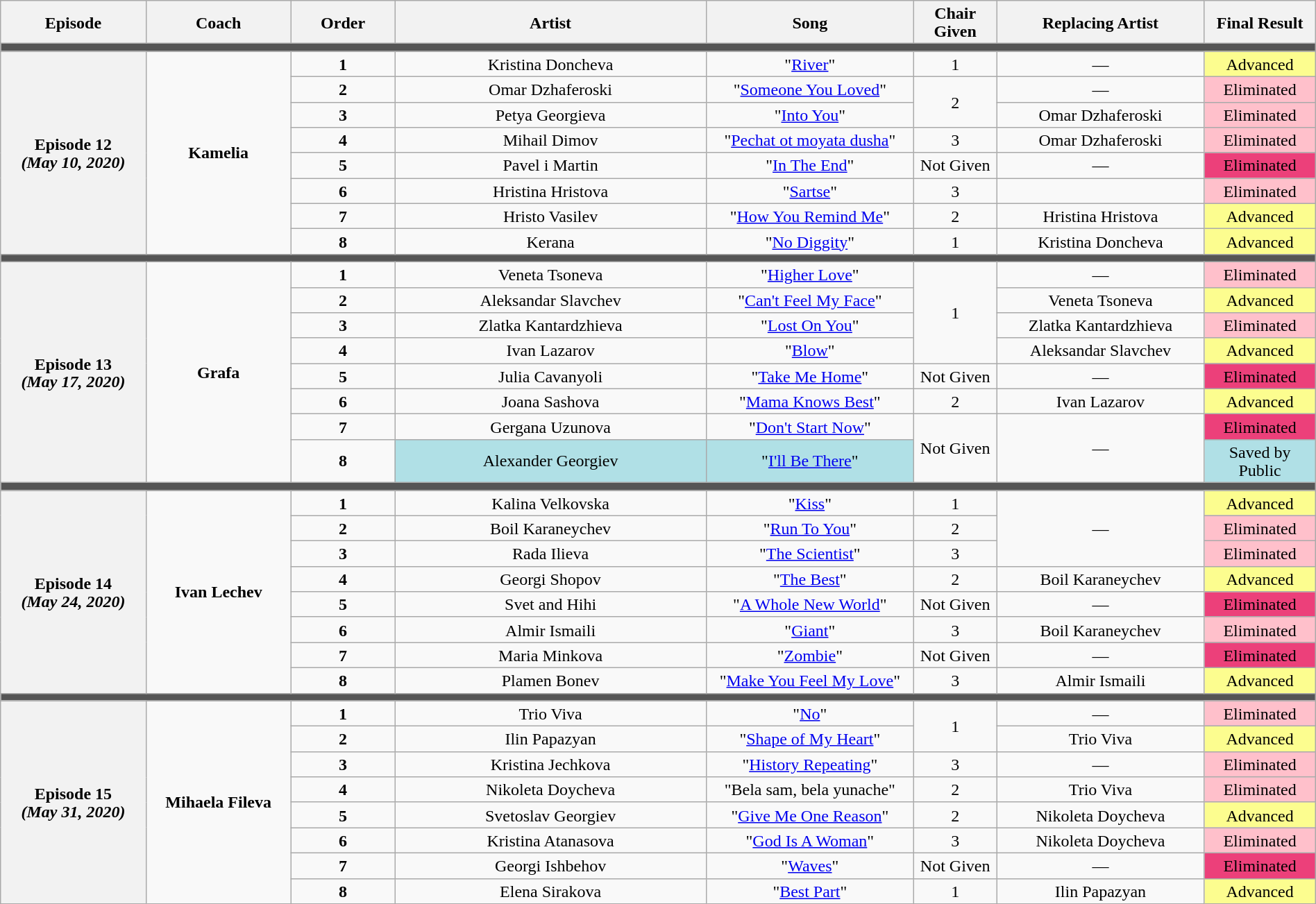<table class="wikitable" style="text-align:center; line-height:17px; width:100%;">
<tr>
<th style="width:07%;">Episode</th>
<th style="width:07%;">Coach</th>
<th style="width:05%;">Order</th>
<th style="width:15%;">Artist</th>
<th style="width:10%;">Song</th>
<th style="width:04%;">Chair Given</th>
<th style="width:10%;">Replacing Artist</th>
<th style="width:04%;">Final Result</th>
</tr>
<tr>
<td colspan="8" style="background:#555;"></td>
</tr>
<tr>
<th rowspan="8"><strong>Episode 12</strong><br><strong><em>(May 10, 2020)</em></strong></th>
<td rowspan="8"><strong>Kamelia</strong></td>
<td><strong>1</strong></td>
<td>Kristina Doncheva</td>
<td>"<a href='#'>River</a>"</td>
<td>1</td>
<td>—</td>
<td style="background:#FCFD8F;">Advanced</td>
</tr>
<tr>
<td><strong>2</strong></td>
<td>Omar Dzhaferoski</td>
<td>"<a href='#'>Someone You Loved</a>"</td>
<td rowspan="2">2</td>
<td>—</td>
<td style="background:pink;">Eliminated</td>
</tr>
<tr>
<td><strong>3</strong></td>
<td>Petya Georgieva</td>
<td>"<a href='#'>Into You</a>"</td>
<td>Omar Dzhaferoski</td>
<td style="background:pink;">Eliminated</td>
</tr>
<tr>
<td><strong>4</strong></td>
<td>Mihail Dimov</td>
<td>"<a href='#'>Pechat ot moyata dusha</a>"</td>
<td>3</td>
<td>Omar Dzhaferoski</td>
<td style="background:pink;">Eliminated</td>
</tr>
<tr>
<td><strong>5</strong></td>
<td>Pavel i Martin</td>
<td>"<a href='#'>In The End</a>"</td>
<td>Not Given</td>
<td>—</td>
<td style="background:#EC407A;">Eliminated</td>
</tr>
<tr>
<td><strong>6</strong></td>
<td>Hristina Hristova</td>
<td>"<a href='#'>Sartse</a>"</td>
<td>3</td>
<td></td>
<td style="background:pink;">Eliminated</td>
</tr>
<tr>
<td><strong>7</strong></td>
<td>Hristo Vasilev</td>
<td>"<a href='#'>How You Remind Me</a>"</td>
<td>2</td>
<td>Hristina Hristova</td>
<td style="background:#FCFD8F;">Advanced</td>
</tr>
<tr>
<td><strong>8</strong></td>
<td>Kerana</td>
<td>"<a href='#'>No Diggity</a>"</td>
<td>1</td>
<td>Kristina Doncheva</td>
<td style="background:#FCFD8F;">Advanced</td>
</tr>
<tr>
<td colspan="8" style="background:#555;"></td>
</tr>
<tr>
<th rowspan="8"><strong>Episode 13</strong><br><strong><em>(May 17, 2020)</em></strong></th>
<td rowspan="8"><strong>Grafa</strong></td>
<td><strong>1</strong></td>
<td>Veneta Tsoneva</td>
<td>"<a href='#'>Higher Love</a>"</td>
<td rowspan="4">1</td>
<td>—</td>
<td style="background:pink;">Eliminated</td>
</tr>
<tr>
<td><strong>2</strong></td>
<td>Aleksandar Slavchev</td>
<td>"<a href='#'>Can't Feel My Face</a>"</td>
<td>Veneta Tsoneva</td>
<td style="background:#FCFD8F;">Advanced</td>
</tr>
<tr>
<td><strong>3</strong></td>
<td>Zlatka Kantardzhieva</td>
<td>"<a href='#'>Lost On You</a>"</td>
<td>Zlatka Kantardzhieva</td>
<td style="background:pink;">Eliminated</td>
</tr>
<tr>
<td><strong>4</strong></td>
<td>Ivan Lazarov</td>
<td>"<a href='#'>Blow</a>"</td>
<td>Aleksandar Slavchev</td>
<td style="background:#FCFD8F;">Advanced</td>
</tr>
<tr>
<td><strong>5</strong></td>
<td>Julia Cavanyoli</td>
<td>"<a href='#'>Take Me Home</a>"</td>
<td>Not Given</td>
<td>—</td>
<td style="background:#EC407A;">Eliminated</td>
</tr>
<tr>
<td><strong>6</strong></td>
<td>Joana Sashova</td>
<td>"<a href='#'>Mama Knows Best</a>"</td>
<td>2</td>
<td>Ivan Lazarov</td>
<td style="background:#FCFD8F;">Advanced</td>
</tr>
<tr>
<td><strong>7</strong></td>
<td>Gergana Uzunova</td>
<td>"<a href='#'>Don't Start Now</a>"</td>
<td rowspan="2">Not Given</td>
<td rowspan="2">—</td>
<td style="background:#EC407A;">Eliminated</td>
</tr>
<tr>
<td><strong>8</strong></td>
<td style="background:#b0e0e6;">Alexander Georgiev</td>
<td style="background:#b0e0e6;">"<a href='#'>I'll Be There</a>"</td>
<td style="background:#b0e0e6;">Saved by Public</td>
</tr>
<tr>
<td colspan="8" style="background:#555;"></td>
</tr>
<tr>
<th rowspan="8"><strong>Episode 14</strong><br><strong><em>(May 24, 2020)</em></strong></th>
<td rowspan="8"><strong>Ivan Lechev</strong></td>
<td><strong>1</strong></td>
<td>Kalina Velkovska</td>
<td>"<a href='#'>Kiss</a>"</td>
<td>1</td>
<td rowspan="3">—</td>
<td style="background:#FCFD8F;">Advanced</td>
</tr>
<tr>
<td><strong>2</strong></td>
<td>Boil Karaneychev</td>
<td>"<a href='#'>Run To You</a>"</td>
<td>2</td>
<td style="background:pink;">Eliminated</td>
</tr>
<tr>
<td><strong>3</strong></td>
<td>Rada Ilieva</td>
<td>"<a href='#'>The Scientist</a>"</td>
<td>3</td>
<td style="background:pink;">Eliminated</td>
</tr>
<tr>
<td><strong>4</strong></td>
<td>Georgi Shopov</td>
<td>"<a href='#'>The Best</a>"</td>
<td>2</td>
<td>Boil Karaneychev</td>
<td style="background:#FCFD8F;">Advanced</td>
</tr>
<tr>
<td><strong>5</strong></td>
<td>Svet and Hihi</td>
<td>"<a href='#'>A Whole New World</a>"</td>
<td>Not Given</td>
<td>—</td>
<td style="background:#EC407A;">Eliminated</td>
</tr>
<tr>
<td><strong>6</strong></td>
<td>Almir Ismaili</td>
<td>"<a href='#'>Giant</a>"</td>
<td>3</td>
<td>Boil Karaneychev</td>
<td style="background:pink;">Eliminated</td>
</tr>
<tr>
<td><strong>7</strong></td>
<td>Maria Minkova</td>
<td>"<a href='#'>Zombie</a>"</td>
<td>Not Given</td>
<td>—</td>
<td style="background:#EC407A;">Eliminated</td>
</tr>
<tr>
<td><strong>8</strong></td>
<td>Plamen Bonev</td>
<td>"<a href='#'>Make You Feel My Love</a>"</td>
<td>3</td>
<td>Almir Ismaili</td>
<td style="background:#FCFD8F;">Advanced</td>
</tr>
<tr>
<th colspan="8" style="background:#555;"></th>
</tr>
<tr>
<th rowspan="8"><strong>Episode 15</strong><br><strong><em>(May 31, 2020)</em></strong></th>
<td rowspan="8"><strong>Mihaela Fileva</strong></td>
<td><strong>1</strong></td>
<td>Trio Viva</td>
<td>"<a href='#'>No</a>"</td>
<td rowspan="2">1</td>
<td>—</td>
<td style="background:pink;">Eliminated</td>
</tr>
<tr>
<td><strong>2</strong></td>
<td>Ilin Papazyan</td>
<td>"<a href='#'>Shape of My Heart</a>"</td>
<td>Trio Viva</td>
<td style="background:#FCFD8F;">Advanced</td>
</tr>
<tr>
<td><strong>3</strong></td>
<td>Kristina Jechkova</td>
<td>"<a href='#'>History Repeating</a>"</td>
<td>3</td>
<td>—</td>
<td style="background:pink;">Eliminated</td>
</tr>
<tr>
<td><strong>4</strong></td>
<td>Nikoleta Doycheva</td>
<td>"Bela sam, bela yunache"</td>
<td>2</td>
<td>Trio Viva</td>
<td style="background:pink;">Eliminated</td>
</tr>
<tr>
<td><strong>5</strong></td>
<td>Svetoslav Georgiev</td>
<td>"<a href='#'>Give Me One Reason</a>"</td>
<td>2</td>
<td>Nikoleta Doycheva</td>
<td style="background:#FCFD8F;">Advanced</td>
</tr>
<tr>
<td><strong>6</strong></td>
<td>Kristina Atanasova</td>
<td>"<a href='#'>God Is A Woman</a>"</td>
<td>3</td>
<td>Nikoleta Doycheva</td>
<td style="background:pink;">Eliminated</td>
</tr>
<tr>
<td><strong>7</strong></td>
<td>Georgi Ishbehov</td>
<td>"<a href='#'>Waves</a>"</td>
<td>Not Given</td>
<td>—</td>
<td style="background:#EC407A;">Eliminated</td>
</tr>
<tr>
<td><strong>8</strong></td>
<td>Elena Sirakova</td>
<td>"<a href='#'>Best Part</a>"</td>
<td>1</td>
<td>Ilin Papazyan</td>
<td style="background:#FCFD8F;">Advanced</td>
</tr>
</table>
